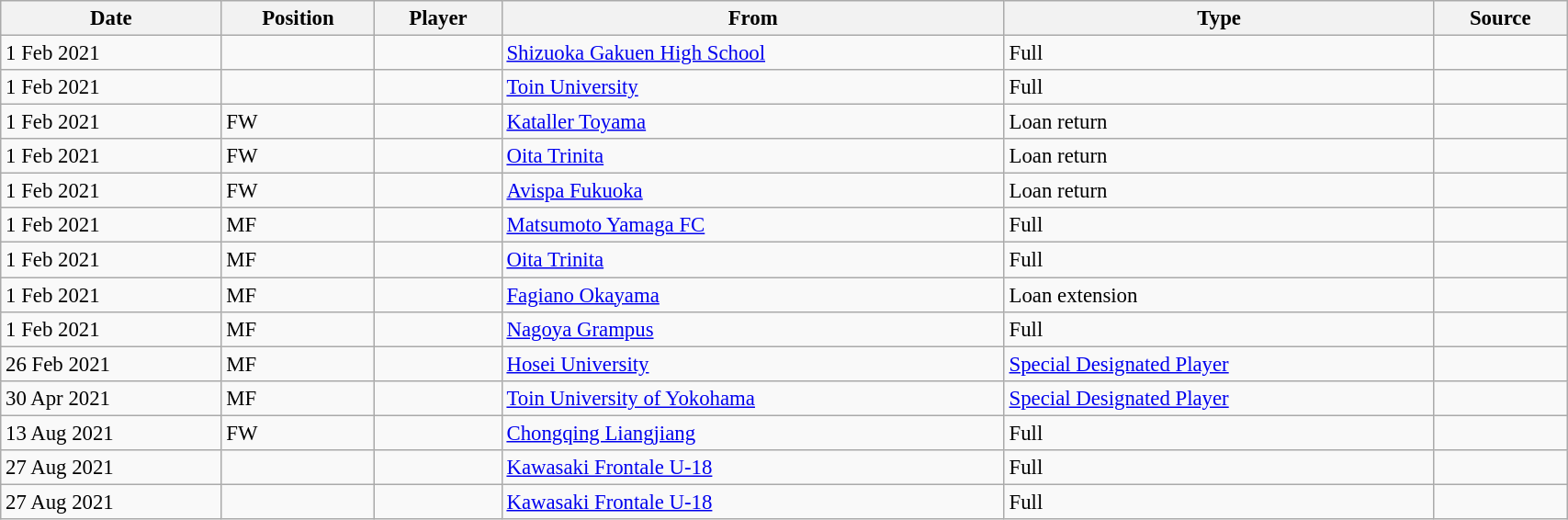<table class="wikitable sortable" style="width:90%; text-align:center; font-size:95%; text-align:left;">
<tr>
<th>Date</th>
<th>Position</th>
<th>Player</th>
<th>From</th>
<th>Type</th>
<th>Source</th>
</tr>
<tr>
<td>1 Feb 2021</td>
<td></td>
<td></td>
<td> <a href='#'>Shizuoka Gakuen High School</a></td>
<td>Full</td>
<td></td>
</tr>
<tr>
<td>1 Feb 2021</td>
<td></td>
<td></td>
<td> <a href='#'>Toin University</a></td>
<td>Full</td>
<td></td>
</tr>
<tr>
<td>1 Feb 2021</td>
<td>FW</td>
<td></td>
<td> <a href='#'>Kataller Toyama</a></td>
<td>Loan return</td>
<td></td>
</tr>
<tr>
<td>1 Feb 2021</td>
<td>FW</td>
<td></td>
<td> <a href='#'>Oita Trinita</a></td>
<td>Loan return</td>
<td></td>
</tr>
<tr>
<td>1 Feb 2021</td>
<td>FW</td>
<td></td>
<td> <a href='#'>Avispa Fukuoka</a></td>
<td>Loan return</td>
<td></td>
</tr>
<tr>
<td>1 Feb 2021</td>
<td>MF</td>
<td></td>
<td> <a href='#'>Matsumoto Yamaga FC</a></td>
<td>Full</td>
<td></td>
</tr>
<tr>
<td>1 Feb 2021</td>
<td>MF</td>
<td></td>
<td> <a href='#'>Oita Trinita</a></td>
<td>Full</td>
<td></td>
</tr>
<tr>
<td>1 Feb 2021</td>
<td>MF</td>
<td></td>
<td> <a href='#'>Fagiano Okayama</a></td>
<td>Loan extension</td>
<td></td>
</tr>
<tr>
<td>1 Feb 2021</td>
<td>MF</td>
<td></td>
<td> <a href='#'>Nagoya Grampus</a></td>
<td>Full</td>
<td></td>
</tr>
<tr>
<td>26 Feb 2021</td>
<td>MF</td>
<td></td>
<td> <a href='#'>Hosei University</a></td>
<td><a href='#'>Special Designated Player</a></td>
<td></td>
</tr>
<tr>
<td>30 Apr 2021</td>
<td>MF</td>
<td></td>
<td> <a href='#'>Toin University of Yokohama</a></td>
<td><a href='#'>Special Designated Player</a></td>
<td></td>
</tr>
<tr>
<td>13 Aug 2021</td>
<td>FW</td>
<td></td>
<td> <a href='#'>Chongqing Liangjiang</a></td>
<td>Full</td>
<td></td>
</tr>
<tr>
<td>27 Aug 2021</td>
<td></td>
<td></td>
<td> <a href='#'>Kawasaki Frontale U-18</a></td>
<td>Full</td>
<td></td>
</tr>
<tr>
<td>27 Aug 2021</td>
<td></td>
<td></td>
<td> <a href='#'>Kawasaki Frontale U-18</a></td>
<td>Full</td>
<td></td>
</tr>
</table>
